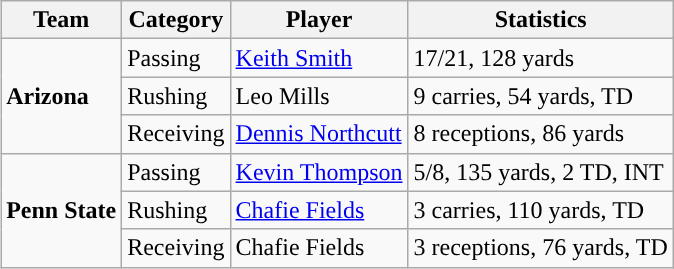<table class="wikitable" style="float: right;">
<tr>
<th>Team</th>
<th>Category</th>
<th>Player</th>
<th>Statistics</th>
</tr>
<tr>
<td rowspan=3><strong>Arizona</strong></td>
<td>Passing</td>
<td><a href='#'>Keith Smith</a></td>
<td>17/21, 128 yards</td>
</tr>
<tr>
<td>Rushing</td>
<td>Leo Mills</td>
<td>9 carries, 54 yards, TD</td>
</tr>
<tr>
<td>Receiving</td>
<td><a href='#'>Dennis Northcutt</a></td>
<td>8 receptions, 86 yards</td>
</tr>
<tr>
<td rowspan=3><strong>Penn State</strong></td>
<td>Passing</td>
<td><a href='#'>Kevin Thompson</a></td>
<td>5/8, 135 yards, 2 TD, INT</td>
</tr>
<tr>
<td>Rushing</td>
<td><a href='#'>Chafie Fields</a></td>
<td>3 carries, 110 yards, TD</td>
</tr>
<tr>
<td>Receiving</td>
<td>Chafie Fields</td>
<td>3 receptions, 76 yards, TD</td>
</tr>
</table>
